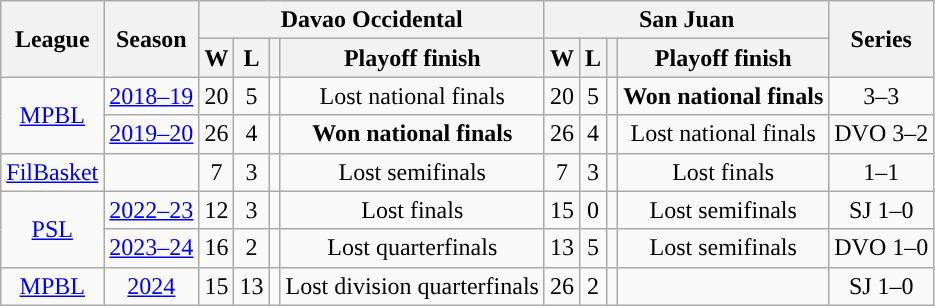<table class="wikitable sortable" style="text-align:center">
<tr>
<th rowspan=2>League</th>
<th rowspan=2>Season</th>
<th colspan=4 class="unsortable">Davao Occidental</th>
<th colspan=4 class="unsortable">San Juan</th>
<th rowspan=2>Series</th>
</tr>
<tr>
<th>W</th>
<th>L</th>
<th></th>
<th class="unsortable">Playoff finish</th>
<th>W</th>
<th>L</th>
<th></th>
<th class="unsortable">Playoff finish</th>
</tr>
<tr>
<td rowspan=2><a href='#'>MPBL</a></td>
<td><a href='#'>2018–19</a></td>
<td>20</td>
<td>5</td>
<td></td>
<td>Lost national finals</td>
<td>20</td>
<td>5</td>
<td></td>
<td><strong>Won national finals</strong></td>
<td>3–3</td>
</tr>
<tr>
<td><a href='#'>2019–20</a></td>
<td>26</td>
<td>4</td>
<td></td>
<td><strong>Won national finals</strong></td>
<td>26</td>
<td>4</td>
<td></td>
<td>Lost national finals</td>
<td>DVO 3–2</td>
</tr>
<tr>
<td><a href='#'>FilBasket</a></td>
<td></td>
<td>7</td>
<td>3</td>
<td></td>
<td>Lost semifinals</td>
<td>7</td>
<td>3</td>
<td></td>
<td>Lost finals</td>
<td>1–1</td>
</tr>
<tr>
<td rowspan=2><a href='#'>PSL</a></td>
<td><a href='#'>2022–23</a></td>
<td>12</td>
<td>3</td>
<td></td>
<td>Lost finals</td>
<td>15</td>
<td>0</td>
<td></td>
<td>Lost semifinals</td>
<td>SJ 1–0</td>
</tr>
<tr>
<td><a href='#'>2023–24</a></td>
<td>16</td>
<td>2</td>
<td></td>
<td>Lost quarterfinals</td>
<td>13</td>
<td>5</td>
<td></td>
<td>Lost semifinals</td>
<td>DVO 1–0</td>
</tr>
<tr>
<td><a href='#'>MPBL</a></td>
<td><a href='#'>2024</a></td>
<td>15</td>
<td>13</td>
<td></td>
<td>Lost division quarterfinals</td>
<td>26</td>
<td>2</td>
<td></td>
<td></td>
<td>SJ 1–0</td>
</tr>
</table>
